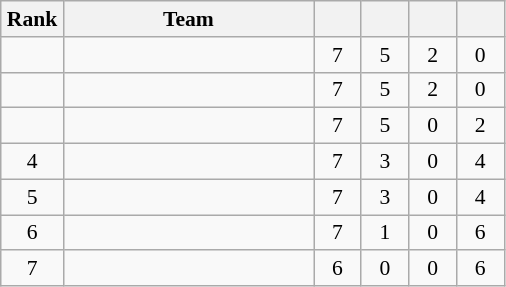<table class="wikitable" style="text-align: center; font-size:90% ">
<tr>
<th width=35>Rank</th>
<th width=160>Team</th>
<th width=25></th>
<th width=25></th>
<th width=25></th>
<th width=25></th>
</tr>
<tr>
<td></td>
<td align=left></td>
<td>7</td>
<td>5</td>
<td>2</td>
<td>0</td>
</tr>
<tr>
<td></td>
<td align=left></td>
<td>7</td>
<td>5</td>
<td>2</td>
<td>0</td>
</tr>
<tr>
<td></td>
<td align=left></td>
<td>7</td>
<td>5</td>
<td>0</td>
<td>2</td>
</tr>
<tr>
<td>4</td>
<td align=left></td>
<td>7</td>
<td>3</td>
<td>0</td>
<td>4</td>
</tr>
<tr>
<td>5</td>
<td align=left></td>
<td>7</td>
<td>3</td>
<td>0</td>
<td>4</td>
</tr>
<tr>
<td>6</td>
<td align=left></td>
<td>7</td>
<td>1</td>
<td>0</td>
<td>6</td>
</tr>
<tr>
<td>7</td>
<td align=left></td>
<td>6</td>
<td>0</td>
<td>0</td>
<td>6</td>
</tr>
</table>
